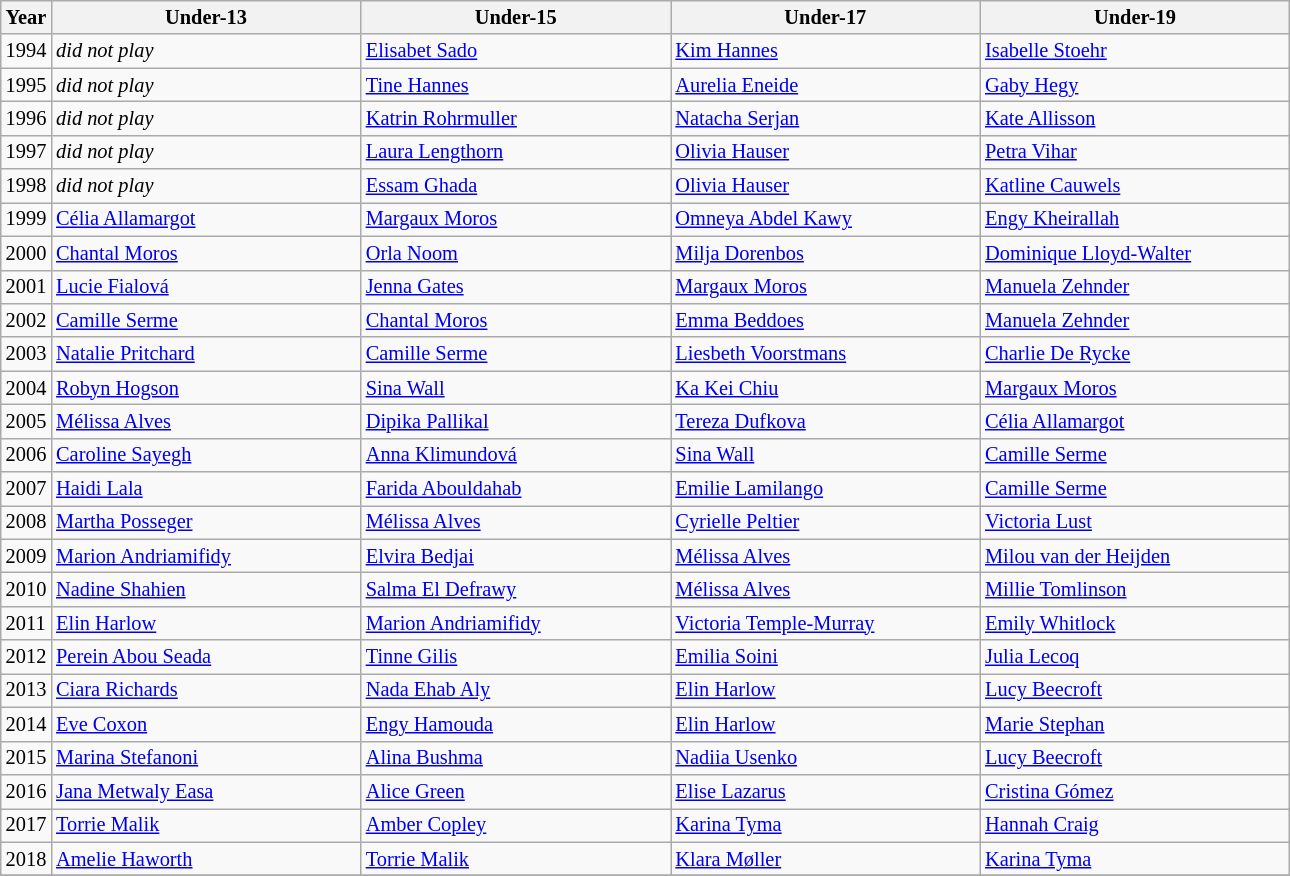<table class="wikitable sortable" style="font-size: 85%">
<tr>
<th>Year</th>
<th width=200>Under-13</th>
<th width=200>Under-15</th>
<th width=200>Under-17</th>
<th width=200>Under-19</th>
</tr>
<tr>
<td>1994</td>
<td><em>did not play</em></td>
<td> <a href='#'>Elisabet Sado</a></td>
<td> <a href='#'>Kim Hannes</a></td>
<td> <a href='#'>Isabelle Stoehr</a></td>
</tr>
<tr>
<td>1995</td>
<td><em>did not play</em></td>
<td> <a href='#'>Tine Hannes</a></td>
<td> <a href='#'>Aurelia Eneide</a></td>
<td> <a href='#'>Gaby Hegy</a></td>
</tr>
<tr>
<td>1996</td>
<td><em>did not play</em></td>
<td> <a href='#'>Katrin Rohrmuller</a></td>
<td> <a href='#'>Natacha Serjan</a></td>
<td> <a href='#'>Kate Allisson</a></td>
</tr>
<tr>
<td>1997</td>
<td><em>did not play</em></td>
<td> <a href='#'>Laura Lengthorn</a></td>
<td> <a href='#'>Olivia Hauser</a></td>
<td> <a href='#'>Petra Vihar</a></td>
</tr>
<tr>
<td>1998</td>
<td><em>did not play</em></td>
<td> <a href='#'>Essam Ghada</a></td>
<td> <a href='#'>Olivia Hauser</a></td>
<td> <a href='#'>Katline Cauwels</a></td>
</tr>
<tr>
<td>1999</td>
<td> <a href='#'>Célia Allamargot</a></td>
<td> <a href='#'>Margaux Moros</a></td>
<td> <a href='#'>Omneya Abdel Kawy</a></td>
<td> <a href='#'>Engy Kheirallah</a></td>
</tr>
<tr>
<td>2000</td>
<td> <a href='#'>Chantal Moros</a></td>
<td> <a href='#'>Orla Noom</a></td>
<td> <a href='#'>Milja Dorenbos</a></td>
<td> <a href='#'>Dominique Lloyd-Walter</a></td>
</tr>
<tr>
<td>2001</td>
<td> <a href='#'>Lucie Fialová</a></td>
<td> <a href='#'>Jenna Gates</a></td>
<td> <a href='#'>Margaux Moros</a></td>
<td> <a href='#'>Manuela Zehnder</a></td>
</tr>
<tr>
<td>2002</td>
<td> <a href='#'>Camille Serme</a></td>
<td> <a href='#'>Chantal Moros</a></td>
<td> <a href='#'>Emma Beddoes</a></td>
<td> <a href='#'>Manuela Zehnder</a></td>
</tr>
<tr>
<td>2003</td>
<td> <a href='#'>Natalie Pritchard</a></td>
<td> <a href='#'>Camille Serme</a></td>
<td> <a href='#'>Liesbeth Voorstmans</a></td>
<td> <a href='#'>Charlie De Rycke</a></td>
</tr>
<tr>
<td>2004</td>
<td> <a href='#'>Robyn Hogson</a></td>
<td> <a href='#'>Sina Wall</a></td>
<td> <a href='#'>Ka Kei Chiu</a></td>
<td> <a href='#'>Margaux Moros</a></td>
</tr>
<tr>
<td>2005</td>
<td> <a href='#'>Mélissa Alves</a></td>
<td> <a href='#'>Dipika Pallikal</a></td>
<td> <a href='#'>Tereza Dufkova</a></td>
<td> <a href='#'>Célia Allamargot</a></td>
</tr>
<tr>
<td>2006</td>
<td> <a href='#'>Caroline Sayegh</a></td>
<td> <a href='#'>Anna Klimundová</a></td>
<td> <a href='#'>Sina Wall</a></td>
<td> <a href='#'>Camille Serme</a></td>
</tr>
<tr>
<td>2007</td>
<td> <a href='#'>Haidi Lala</a></td>
<td> <a href='#'>Farida Abouldahab</a></td>
<td> <a href='#'>Emilie Lamilango</a></td>
<td> <a href='#'>Camille Serme</a></td>
</tr>
<tr>
<td>2008</td>
<td> <a href='#'>Martha Posseger</a></td>
<td> <a href='#'>Mélissa Alves</a></td>
<td> <a href='#'>Cyrielle Peltier</a></td>
<td> <a href='#'>Victoria Lust</a></td>
</tr>
<tr>
<td>2009</td>
<td> <a href='#'>Marion Andriamifidy</a></td>
<td> <a href='#'>Elvira Bedjai</a></td>
<td> <a href='#'>Mélissa Alves</a></td>
<td> <a href='#'>Milou van der Heijden</a></td>
</tr>
<tr>
<td>2010</td>
<td> <a href='#'>Nadine Shahien</a></td>
<td> <a href='#'>Salma El Defrawy</a></td>
<td> <a href='#'>Mélissa Alves</a></td>
<td> <a href='#'>Millie Tomlinson</a></td>
</tr>
<tr>
<td>2011</td>
<td> <a href='#'>Elin Harlow</a></td>
<td> <a href='#'>Marion Andriamifidy</a></td>
<td> <a href='#'>Victoria Temple-Murray</a></td>
<td> <a href='#'>Emily Whitlock</a></td>
</tr>
<tr>
<td>2012</td>
<td> <a href='#'>Perein Abou Seada</a></td>
<td> <a href='#'>Tinne Gilis</a></td>
<td> <a href='#'>Emilia Soini</a></td>
<td> <a href='#'>Julia Lecoq</a></td>
</tr>
<tr>
<td>2013</td>
<td> <a href='#'>Ciara Richards</a></td>
<td> <a href='#'>Nada Ehab Aly</a></td>
<td> <a href='#'>Elin Harlow</a></td>
<td> <a href='#'>Lucy Beecroft</a></td>
</tr>
<tr>
<td>2014</td>
<td> <a href='#'>Eve Coxon</a></td>
<td> <a href='#'>Engy Hamouda</a></td>
<td> <a href='#'>Elin Harlow</a></td>
<td> <a href='#'>Marie Stephan</a></td>
</tr>
<tr>
<td>2015</td>
<td> <a href='#'>Marina Stefanoni</a></td>
<td> <a href='#'>Alina Bushma</a></td>
<td> <a href='#'>Nadiia Usenko</a></td>
<td> <a href='#'>Lucy Beecroft</a></td>
</tr>
<tr>
<td>2016</td>
<td> <a href='#'>Jana Metwaly Easa</a></td>
<td> <a href='#'>Alice Green</a></td>
<td> <a href='#'>Elise Lazarus</a></td>
<td> <a href='#'>Cristina Gómez</a></td>
</tr>
<tr>
<td>2017</td>
<td> <a href='#'>Torrie Malik</a></td>
<td> <a href='#'>Amber Copley</a></td>
<td> <a href='#'>Karina Tyma</a></td>
<td> <a href='#'>Hannah Craig</a></td>
</tr>
<tr>
<td>2018</td>
<td> <a href='#'>Amelie Haworth</a></td>
<td> <a href='#'>Torrie Malik</a></td>
<td> <a href='#'>Klara Møller</a></td>
<td> <a href='#'>Karina Tyma</a></td>
</tr>
<tr>
</tr>
</table>
